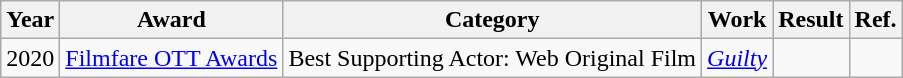<table class="wikitable">
<tr>
<th>Year</th>
<th>Award</th>
<th>Category</th>
<th>Work</th>
<th>Result</th>
<th>Ref.</th>
</tr>
<tr>
<td>2020</td>
<td><a href='#'>Filmfare OTT Awards</a></td>
<td>Best Supporting Actor: Web Original Film</td>
<td><em><a href='#'>Guilty</a></em></td>
<td></td>
<td></td>
</tr>
</table>
